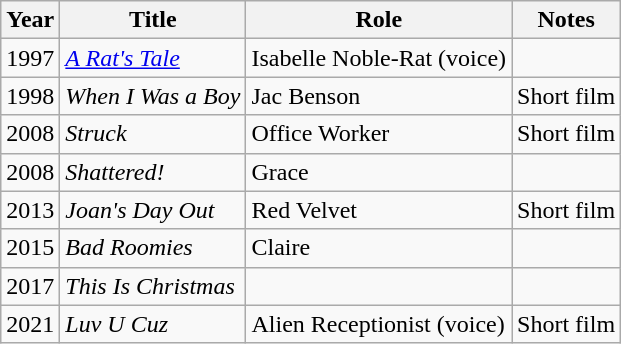<table class="wikitable sortable">
<tr>
<th>Year</th>
<th>Title</th>
<th>Role</th>
<th class="unsortable">Notes</th>
</tr>
<tr>
<td>1997</td>
<td><em><a href='#'>A Rat's Tale</a></em></td>
<td>Isabelle Noble-Rat (voice)</td>
<td></td>
</tr>
<tr>
<td>1998</td>
<td><em>When I Was a Boy</em></td>
<td>Jac Benson</td>
<td>Short film</td>
</tr>
<tr>
<td>2008</td>
<td><em>Struck</em></td>
<td>Office Worker</td>
<td>Short film</td>
</tr>
<tr>
<td>2008</td>
<td><em>Shattered!</em></td>
<td>Grace</td>
<td></td>
</tr>
<tr>
<td>2013</td>
<td><em>Joan's Day Out</em></td>
<td>Red Velvet</td>
<td>Short film</td>
</tr>
<tr>
<td>2015</td>
<td><em>Bad Roomies</em></td>
<td>Claire</td>
<td></td>
</tr>
<tr>
<td>2017</td>
<td><em>This Is Christmas</em></td>
<td></td>
<td></td>
</tr>
<tr>
<td>2021</td>
<td><em>Luv U Cuz</em></td>
<td>Alien Receptionist (voice)</td>
<td>Short film</td>
</tr>
</table>
